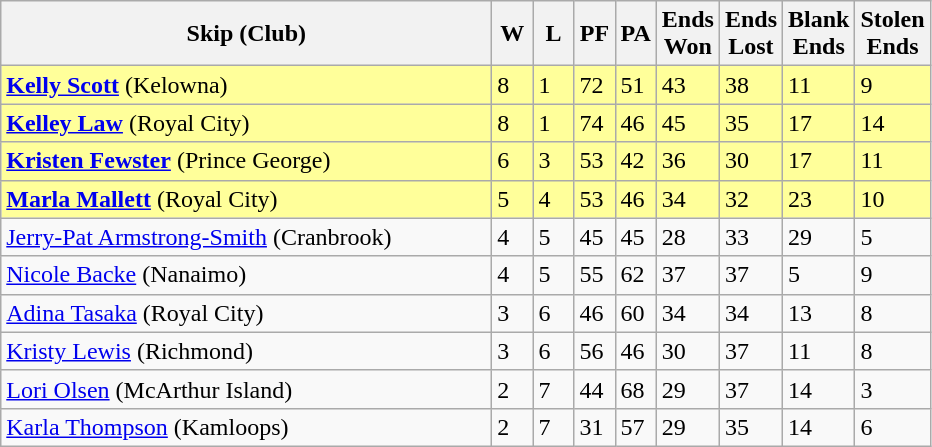<table class="wikitable">
<tr>
<th bgcolor="#efefef" width="320">Skip (Club)</th>
<th bgcolor="#efefef" width="20">W</th>
<th bgcolor="#efefef" width="20">L</th>
<th bgcolor="#efefef" width="20">PF</th>
<th bgcolor="#efefef" width="20">PA</th>
<th bgcolor="#efefef" width="20">Ends <br> Won</th>
<th bgcolor="#efefef" width="20">Ends <br> Lost</th>
<th bgcolor="#efefef" width="20">Blank <br> Ends</th>
<th bgcolor="#efefef" width="20">Stolen <br> Ends</th>
</tr>
<tr bgcolor="#ffff9a">
<td><strong><a href='#'>Kelly Scott</a></strong> (Kelowna)</td>
<td>8</td>
<td>1</td>
<td>72</td>
<td>51</td>
<td>43</td>
<td>38</td>
<td>11</td>
<td>9</td>
</tr>
<tr bgcolor="#ffff9a">
<td><strong><a href='#'>Kelley Law</a></strong> (Royal City)</td>
<td>8</td>
<td>1</td>
<td>74</td>
<td>46</td>
<td>45</td>
<td>35</td>
<td>17</td>
<td>14</td>
</tr>
<tr bgcolor="#ffff9a">
<td><strong><a href='#'>Kristen Fewster</a></strong> (Prince George)</td>
<td>6</td>
<td>3</td>
<td>53</td>
<td>42</td>
<td>36</td>
<td>30</td>
<td>17</td>
<td>11</td>
</tr>
<tr bgcolor="#ffff9a">
<td><strong><a href='#'>Marla Mallett</a></strong> (Royal City)</td>
<td>5</td>
<td>4</td>
<td>53</td>
<td>46</td>
<td>34</td>
<td>32</td>
<td>23</td>
<td>10</td>
</tr>
<tr>
<td><a href='#'>Jerry-Pat Armstrong-Smith</a> (Cranbrook)</td>
<td>4</td>
<td>5</td>
<td>45</td>
<td>45</td>
<td>28</td>
<td>33</td>
<td>29</td>
<td>5</td>
</tr>
<tr>
<td><a href='#'>Nicole Backe</a> (Nanaimo)</td>
<td>4</td>
<td>5</td>
<td>55</td>
<td>62</td>
<td>37</td>
<td>37</td>
<td>5</td>
<td>9</td>
</tr>
<tr>
<td><a href='#'>Adina Tasaka</a> (Royal City)</td>
<td>3</td>
<td>6</td>
<td>46</td>
<td>60</td>
<td>34</td>
<td>34</td>
<td>13</td>
<td>8</td>
</tr>
<tr>
<td><a href='#'>Kristy Lewis</a> (Richmond)</td>
<td>3</td>
<td>6</td>
<td>56</td>
<td>46</td>
<td>30</td>
<td>37</td>
<td>11</td>
<td>8</td>
</tr>
<tr>
<td><a href='#'>Lori Olsen</a> (McArthur Island)</td>
<td>2</td>
<td>7</td>
<td>44</td>
<td>68</td>
<td>29</td>
<td>37</td>
<td>14</td>
<td>3</td>
</tr>
<tr>
<td><a href='#'>Karla Thompson</a> (Kamloops)</td>
<td>2</td>
<td>7</td>
<td>31</td>
<td>57</td>
<td>29</td>
<td>35</td>
<td>14</td>
<td>6</td>
</tr>
</table>
